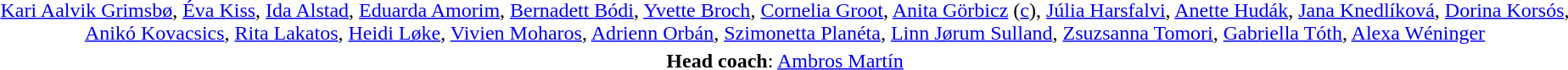<table style="text-align: center; margin-top: 2em; margin-left: auto; margin-right: auto">
<tr>
<td><a href='#'>Kari Aalvik Grimsbø</a>, <a href='#'>Éva Kiss</a>, <a href='#'>Ida Alstad</a>, <a href='#'>Eduarda Amorim</a>, <a href='#'>Bernadett Bódi</a>, <a href='#'>Yvette Broch</a>, <a href='#'>Cornelia Groot</a>, <a href='#'>Anita Görbicz</a> (<a href='#'>c</a>), <a href='#'>Júlia Harsfalvi</a>, <a href='#'>Anette Hudák</a>, <a href='#'>Jana Knedlíková</a>, <a href='#'>Dorina Korsós</a>, <a href='#'>Anikó Kovacsics</a>, <a href='#'>Rita Lakatos</a>, <a href='#'>Heidi Løke</a>, <a href='#'>Vivien Moharos</a>, <a href='#'>Adrienn Orbán</a>, <a href='#'>Szimonetta Planéta</a>, <a href='#'>Linn Jørum Sulland</a>, <a href='#'>Zsuzsanna Tomori</a>, <a href='#'>Gabriella Tóth</a>, <a href='#'>Alexa Wéninger</a></td>
</tr>
<tr>
<td><strong>Head coach</strong>: <a href='#'>Ambros Martín</a></td>
</tr>
</table>
